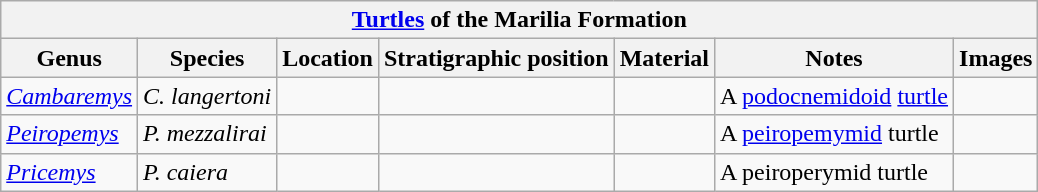<table class="wikitable" align="center">
<tr>
<th colspan="7" align="center"><strong><a href='#'>Turtles</a> of the Marilia Formation</strong></th>
</tr>
<tr>
<th>Genus</th>
<th>Species</th>
<th>Location</th>
<th>Stratigraphic position</th>
<th>Material</th>
<th>Notes</th>
<th>Images</th>
</tr>
<tr>
<td><em><a href='#'>Cambaremys</a></em></td>
<td><em>C. langertoni</em></td>
<td></td>
<td></td>
<td></td>
<td>A <a href='#'>podocnemidoid</a> <a href='#'>turtle</a></td>
<td></td>
</tr>
<tr>
<td><em><a href='#'>Peiropemys</a></em></td>
<td><em>P. mezzalirai</em></td>
<td></td>
<td></td>
<td></td>
<td>A <a href='#'>peiropemymid</a> turtle</td>
<td></td>
</tr>
<tr>
<td><em><a href='#'>Pricemys</a></em></td>
<td><em>P. caiera</em></td>
<td></td>
<td></td>
<td></td>
<td>A peiroperymid turtle</td>
<td></td>
</tr>
</table>
